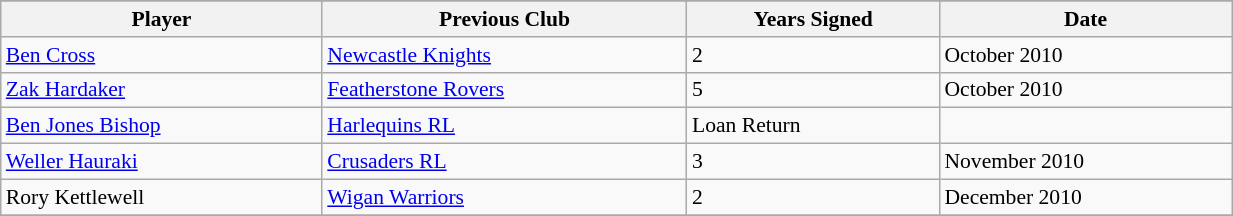<table class="wikitable" width="65%" style="font-size:90%">
<tr bgcolor=#FFFF33>
</tr>
<tr>
<th>Player</th>
<th>Previous Club</th>
<th>Years Signed</th>
<th>Date</th>
</tr>
<tr>
<td><a href='#'>Ben Cross</a></td>
<td><a href='#'>Newcastle Knights</a></td>
<td>2</td>
<td>October 2010</td>
</tr>
<tr>
<td><a href='#'>Zak Hardaker</a></td>
<td><a href='#'>Featherstone Rovers</a></td>
<td>5</td>
<td>October 2010</td>
</tr>
<tr>
<td><a href='#'>Ben Jones Bishop</a></td>
<td><a href='#'>Harlequins RL</a></td>
<td>Loan Return</td>
<td></td>
</tr>
<tr>
<td><a href='#'>Weller Hauraki</a></td>
<td><a href='#'>Crusaders RL</a></td>
<td>3</td>
<td>November 2010</td>
</tr>
<tr>
<td>Rory Kettlewell</td>
<td><a href='#'>Wigan Warriors</a></td>
<td>2</td>
<td>December 2010</td>
</tr>
<tr>
</tr>
</table>
